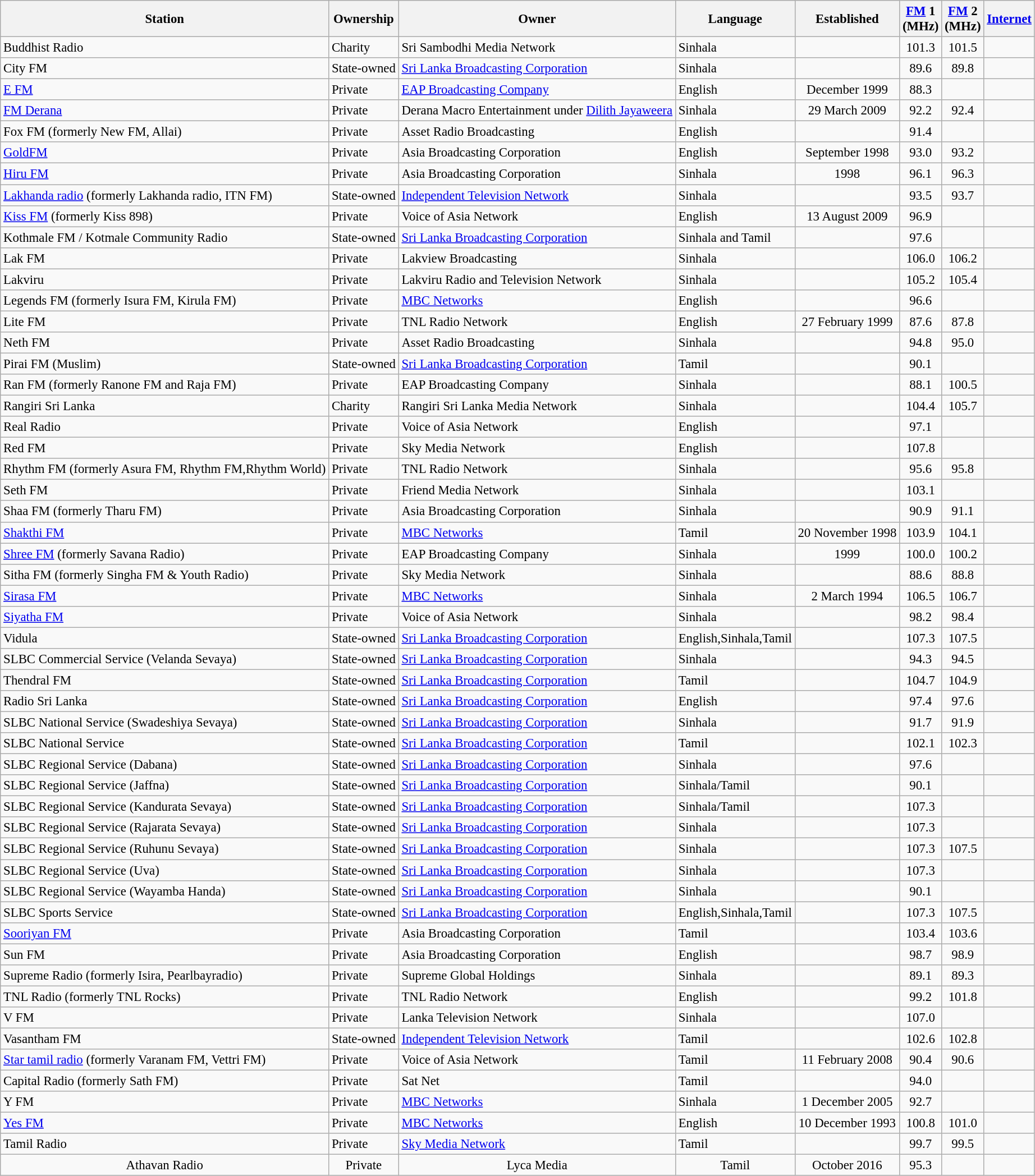<table class="wikitable sortable static-row-numbers static-row-header-text"  mw- mw-" style="text-align:center; font-size:95%">
<tr>
<th>Station</th>
<th>Ownership</th>
<th>Owner</th>
<th>Language</th>
<th>Established</th>
<th><a href='#'>FM</a> 1<br>(MHz)</th>
<th><a href='#'>FM</a> 2<br>(MHz)</th>
<th><a href='#'>Internet</a></th>
</tr>
<tr>
<td align="left">Buddhist Radio</td>
<td align="left">Charity</td>
<td align="left">Sri Sambodhi Media Network</td>
<td align="left">Sinhala</td>
<td></td>
<td>101.3</td>
<td>101.5</td>
<td></td>
</tr>
<tr>
<td align="left">City FM</td>
<td align="left">State-owned</td>
<td align="left"><a href='#'>Sri Lanka Broadcasting Corporation</a></td>
<td align="left">Sinhala</td>
<td></td>
<td>89.6</td>
<td>89.8</td>
<td></td>
</tr>
<tr>
<td align="left"><a href='#'>E FM</a></td>
<td align="left">Private</td>
<td align="left"><a href='#'>EAP Broadcasting Company</a></td>
<td align="left">English</td>
<td>December 1999</td>
<td>88.3</td>
<td></td>
<td></td>
</tr>
<tr>
<td align="left"><a href='#'>FM Derana</a></td>
<td align="left">Private</td>
<td align="left">Derana Macro Entertainment under <a href='#'>Dilith Jayaweera</a></td>
<td align="left">Sinhala</td>
<td>29 March 2009</td>
<td>92.2</td>
<td>92.4</td>
<td></td>
</tr>
<tr>
<td align="left">Fox FM (formerly New FM, Allai)</td>
<td align="left">Private</td>
<td align="left">Asset Radio Broadcasting</td>
<td align="left">English</td>
<td></td>
<td>91.4</td>
<td></td>
<td></td>
</tr>
<tr>
<td align="left"><a href='#'>GoldFM</a></td>
<td align="left">Private</td>
<td align="left">Asia Broadcasting Corporation</td>
<td align="left">English</td>
<td>September 1998</td>
<td>93.0</td>
<td>93.2</td>
<td></td>
</tr>
<tr>
<td align="left"><a href='#'>Hiru FM</a></td>
<td align="left">Private</td>
<td align="left">Asia Broadcasting Corporation</td>
<td align="left">Sinhala</td>
<td>1998</td>
<td>96.1</td>
<td>96.3</td>
<td></td>
</tr>
<tr>
<td align="left"><a href='#'>Lakhanda radio</a> (formerly Lakhanda radio, ITN FM)</td>
<td align="left">State-owned</td>
<td align="left"><a href='#'>Independent Television Network</a></td>
<td align="left">Sinhala</td>
<td></td>
<td>93.5</td>
<td>93.7</td>
<td></td>
</tr>
<tr>
<td align="left"><a href='#'>Kiss FM</a> (formerly Kiss 898)</td>
<td align="left">Private</td>
<td align="left">Voice of Asia Network</td>
<td align="left">English</td>
<td>13 August 2009</td>
<td>96.9</td>
<td></td>
<td></td>
</tr>
<tr>
<td align="left">Kothmale FM / Kotmale Community Radio</td>
<td align="left">State-owned</td>
<td align="left"><a href='#'>Sri Lanka Broadcasting Corporation</a></td>
<td align="left">Sinhala and Tamil</td>
<td></td>
<td>97.6</td>
<td></td>
<td></td>
</tr>
<tr>
<td align="left">Lak FM</td>
<td align="left">Private</td>
<td align="left">Lakview Broadcasting</td>
<td align="left">Sinhala</td>
<td></td>
<td>106.0</td>
<td>106.2</td>
<td></td>
</tr>
<tr>
<td align="left">Lakviru</td>
<td align="left">Private</td>
<td align="left">Lakviru Radio and Television Network</td>
<td align="left">Sinhala</td>
<td></td>
<td>105.2</td>
<td>105.4</td>
<td></td>
</tr>
<tr>
<td align="left">Legends FM (formerly Isura FM, Kirula FM)</td>
<td align="left">Private</td>
<td align="left"><a href='#'>MBC Networks</a></td>
<td align="left">English</td>
<td></td>
<td>96.6</td>
<td></td>
<td></td>
</tr>
<tr>
<td align="left">Lite FM</td>
<td align="left">Private</td>
<td align="left">TNL Radio Network</td>
<td align="left">English</td>
<td>27 February 1999</td>
<td>87.6</td>
<td>87.8</td>
<td></td>
</tr>
<tr>
<td align="left">Neth FM</td>
<td align="left">Private</td>
<td align="left">Asset Radio Broadcasting</td>
<td align="left">Sinhala</td>
<td></td>
<td>94.8</td>
<td>95.0</td>
<td></td>
</tr>
<tr>
<td align="left">Pirai FM (Muslim)</td>
<td align="left">State-owned</td>
<td align="left"><a href='#'>Sri Lanka Broadcasting Corporation</a></td>
<td align="left">Tamil</td>
<td></td>
<td>90.1</td>
<td></td>
<td></td>
</tr>
<tr>
<td align="left">Ran FM (formerly Ranone FM and Raja FM)</td>
<td align="left">Private</td>
<td align="left">EAP Broadcasting Company</td>
<td align="left">Sinhala</td>
<td></td>
<td>88.1</td>
<td>100.5</td>
<td></td>
</tr>
<tr>
<td align="left">Rangiri Sri Lanka</td>
<td align="left">Charity</td>
<td align="left">Rangiri Sri Lanka Media Network</td>
<td align="left">Sinhala</td>
<td></td>
<td>104.4</td>
<td>105.7</td>
<td></td>
</tr>
<tr>
<td align="left">Real Radio</td>
<td align="left">Private</td>
<td align="left">Voice of Asia Network</td>
<td align="left">English</td>
<td></td>
<td>97.1</td>
<td></td>
<td></td>
</tr>
<tr>
<td align="left">Red FM</td>
<td align="left">Private</td>
<td align="left">Sky Media Network</td>
<td align="left">English</td>
<td></td>
<td>107.8</td>
<td></td>
<td></td>
</tr>
<tr>
<td align="left">Rhythm FM (formerly Asura FM, Rhythm FM,Rhythm World)</td>
<td align="left">Private</td>
<td align="left">TNL Radio Network</td>
<td align="left">Sinhala</td>
<td></td>
<td>95.6</td>
<td>95.8</td>
<td></td>
</tr>
<tr>
<td align="left">Seth FM</td>
<td align="left">Private</td>
<td align="left">Friend Media Network</td>
<td align="left">Sinhala</td>
<td></td>
<td>103.1</td>
<td></td>
<td></td>
</tr>
<tr>
<td align="left">Shaa FM (formerly Tharu FM)</td>
<td align="left">Private</td>
<td align="left">Asia Broadcasting Corporation</td>
<td align="left">Sinhala</td>
<td></td>
<td>90.9</td>
<td>91.1</td>
<td></td>
</tr>
<tr>
<td align="left"><a href='#'>Shakthi FM</a></td>
<td align="left">Private</td>
<td align="left"><a href='#'>MBC Networks</a></td>
<td align="left">Tamil</td>
<td>20 November 1998</td>
<td>103.9</td>
<td>104.1</td>
<td></td>
</tr>
<tr>
<td align="left"><a href='#'>Shree FM</a> (formerly Savana Radio)</td>
<td align="left">Private</td>
<td align="left">EAP Broadcasting Company</td>
<td align="left">Sinhala</td>
<td>1999</td>
<td>100.0</td>
<td>100.2</td>
<td></td>
</tr>
<tr>
<td align="left">Sitha FM (formerly Singha FM & Youth Radio)</td>
<td align="left">Private</td>
<td align="left">Sky Media Network</td>
<td align="left">Sinhala</td>
<td></td>
<td>88.6</td>
<td>88.8</td>
<td></td>
</tr>
<tr>
<td align="left"><a href='#'>Sirasa FM</a></td>
<td align="left">Private</td>
<td align="left"><a href='#'>MBC Networks</a></td>
<td align="left">Sinhala</td>
<td>2 March 1994</td>
<td>106.5</td>
<td>106.7</td>
<td></td>
</tr>
<tr>
<td align="left"><a href='#'>Siyatha FM</a></td>
<td align="left">Private</td>
<td align="left">Voice of Asia Network</td>
<td align="left">Sinhala</td>
<td></td>
<td>98.2</td>
<td>98.4</td>
<td></td>
</tr>
<tr>
<td align="left">Vidula</td>
<td align="left">State-owned</td>
<td align="left"><a href='#'>Sri Lanka Broadcasting Corporation</a></td>
<td align="left">English,Sinhala,Tamil<br></td>
<td></td>
<td>107.3</td>
<td>107.5</td>
<td></td>
</tr>
<tr>
<td align="left">SLBC Commercial Service (Velanda Sevaya)</td>
<td align="left">State-owned</td>
<td align="left"><a href='#'>Sri Lanka Broadcasting Corporation</a></td>
<td align="left">Sinhala</td>
<td></td>
<td>94.3</td>
<td>94.5</td>
<td></td>
</tr>
<tr>
<td align="left">Thendral FM</td>
<td align="left">State-owned</td>
<td align="left"><a href='#'>Sri Lanka Broadcasting Corporation</a></td>
<td align="left">Tamil</td>
<td></td>
<td>104.7</td>
<td>104.9</td>
<td></td>
</tr>
<tr>
<td align="left">Radio Sri Lanka</td>
<td align="left">State-owned</td>
<td align="left"><a href='#'>Sri Lanka Broadcasting Corporation</a></td>
<td align="left">English</td>
<td></td>
<td>97.4</td>
<td>97.6</td>
<td></td>
</tr>
<tr>
<td align="left">SLBC National Service (Swadeshiya Sevaya)</td>
<td align="left">State-owned</td>
<td align="left"><a href='#'>Sri Lanka Broadcasting Corporation</a></td>
<td align="left">Sinhala</td>
<td></td>
<td>91.7</td>
<td>91.9</td>
<td></td>
</tr>
<tr>
<td align="left">SLBC National Service</td>
<td align="left">State-owned</td>
<td align="left"><a href='#'>Sri Lanka Broadcasting Corporation</a></td>
<td align="left">Tamil</td>
<td></td>
<td>102.1</td>
<td>102.3</td>
<td></td>
</tr>
<tr>
<td align="left">SLBC Regional Service (Dabana)</td>
<td align="left">State-owned</td>
<td align="left"><a href='#'>Sri Lanka Broadcasting Corporation</a></td>
<td align="left">Sinhala</td>
<td></td>
<td>97.6</td>
<td></td>
<td></td>
</tr>
<tr>
<td align="left">SLBC Regional Service (Jaffna)</td>
<td align="left">State-owned</td>
<td align="left"><a href='#'>Sri Lanka Broadcasting Corporation</a></td>
<td align="left">Sinhala/Tamil</td>
<td></td>
<td>90.1</td>
<td></td>
<td></td>
</tr>
<tr>
<td align="left">SLBC Regional Service (Kandurata Sevaya)</td>
<td align="left">State-owned</td>
<td align="left"><a href='#'>Sri Lanka Broadcasting Corporation</a></td>
<td align="left">Sinhala/Tamil</td>
<td></td>
<td>107.3</td>
<td></td>
<td></td>
</tr>
<tr>
<td align="left">SLBC Regional Service (Rajarata Sevaya)</td>
<td align="left">State-owned</td>
<td align="left"><a href='#'>Sri Lanka Broadcasting Corporation</a></td>
<td align="left">Sinhala</td>
<td></td>
<td>107.3</td>
<td></td>
<td></td>
</tr>
<tr>
<td align="left">SLBC Regional Service (Ruhunu Sevaya)</td>
<td align="left">State-owned</td>
<td align="left"><a href='#'>Sri Lanka Broadcasting Corporation</a></td>
<td align="left">Sinhala</td>
<td></td>
<td>107.3</td>
<td>107.5</td>
<td></td>
</tr>
<tr>
<td align="left">SLBC Regional Service (Uva)</td>
<td align="left">State-owned</td>
<td align="left"><a href='#'>Sri Lanka Broadcasting Corporation</a></td>
<td align="left">Sinhala</td>
<td></td>
<td>107.3</td>
<td></td>
<td></td>
</tr>
<tr>
<td align="left">SLBC Regional Service (Wayamba Handa)</td>
<td align="left">State-owned</td>
<td align="left"><a href='#'>Sri Lanka Broadcasting Corporation</a></td>
<td align="left">Sinhala</td>
<td></td>
<td>90.1</td>
<td></td>
<td></td>
</tr>
<tr>
<td align="left">SLBC Sports Service</td>
<td align="left">State-owned</td>
<td align="left"><a href='#'>Sri Lanka Broadcasting Corporation</a></td>
<td align="left">English,Sinhala,Tamil<br></td>
<td></td>
<td>107.3</td>
<td>107.5</td>
<td></td>
</tr>
<tr>
<td align="left"><a href='#'>Sooriyan FM</a></td>
<td align="left">Private</td>
<td align="left">Asia Broadcasting Corporation</td>
<td align="left">Tamil</td>
<td></td>
<td>103.4</td>
<td>103.6</td>
<td></td>
</tr>
<tr>
<td align="left">Sun FM</td>
<td align="left">Private</td>
<td align="left">Asia Broadcasting Corporation</td>
<td align="left">English</td>
<td></td>
<td>98.7</td>
<td>98.9</td>
<td></td>
</tr>
<tr>
<td align="left">Supreme Radio (formerly Isira, Pearlbayradio)</td>
<td align="left">Private</td>
<td align="left">Supreme Global Holdings</td>
<td align="left">Sinhala</td>
<td></td>
<td>89.1</td>
<td>89.3</td>
<td></td>
</tr>
<tr>
<td align="left">TNL Radio (formerly TNL Rocks)</td>
<td align="left">Private</td>
<td align="left">TNL Radio Network</td>
<td align="left">English</td>
<td></td>
<td>99.2</td>
<td>101.8</td>
<td></td>
</tr>
<tr>
<td align="left">V FM</td>
<td align="left">Private</td>
<td align="left">Lanka Television Network</td>
<td align="left">Sinhala</td>
<td></td>
<td>107.0</td>
<td></td>
<td></td>
</tr>
<tr>
<td align="left">Vasantham FM</td>
<td align="left">State-owned</td>
<td align="left"><a href='#'>Independent Television Network</a></td>
<td align="left">Tamil</td>
<td></td>
<td>102.6</td>
<td>102.8</td>
<td></td>
</tr>
<tr>
<td align="left"><a href='#'>Star tamil radio</a> (formerly Varanam FM, Vettri FM)</td>
<td align="left">Private</td>
<td align="left">Voice of Asia Network</td>
<td align="left">Tamil</td>
<td>11 February 2008</td>
<td>90.4</td>
<td>90.6</td>
<td></td>
</tr>
<tr>
<td align="left">Capital Radio (formerly Sath FM)</td>
<td align="left">Private</td>
<td align="left">Sat Net</td>
<td align="left">Tamil</td>
<td></td>
<td>94.0</td>
<td></td>
<td></td>
</tr>
<tr>
<td align="left">Y FM</td>
<td align="left">Private</td>
<td align="left"><a href='#'>MBC Networks</a></td>
<td align="left">Sinhala</td>
<td>1 December 2005</td>
<td>92.7</td>
<td></td>
<td></td>
</tr>
<tr>
<td align="left"><a href='#'>Yes FM</a></td>
<td align="left">Private</td>
<td align="left"><a href='#'>MBC Networks</a></td>
<td align="left">English</td>
<td>10 December 1993</td>
<td>100.8</td>
<td>101.0</td>
<td></td>
</tr>
<tr>
<td align="left">Tamil Radio</td>
<td align="left">Private</td>
<td align="left"><a href='#'>Sky Media Network</a></td>
<td align="left">Tamil</td>
<td></td>
<td>99.7</td>
<td>99.5</td>
<td></td>
</tr>
<tr>
<td>Athavan Radio</td>
<td>Private</td>
<td>Lyca Media</td>
<td>Tamil</td>
<td>October 2016</td>
<td>95.3</td>
<td></td>
<td></td>
</tr>
</table>
